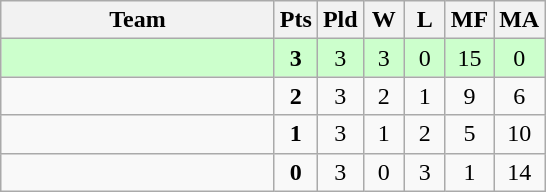<table class=wikitable style="text-align:center">
<tr>
<th width=175>Team</th>
<th width=20>Pts</th>
<th width=20>Pld</th>
<th width=20>W</th>
<th width=20>L</th>
<th width=20>MF</th>
<th width=20>MA</th>
</tr>
<tr bgcolor=#ccffcc>
<td style="text-align:left"></td>
<td><strong>3</strong></td>
<td>3</td>
<td>3</td>
<td>0</td>
<td>15</td>
<td>0</td>
</tr>
<tr>
<td style="text-align:left"></td>
<td><strong>2</strong></td>
<td>3</td>
<td>2</td>
<td>1</td>
<td>9</td>
<td>6</td>
</tr>
<tr>
<td style="text-align:left"></td>
<td><strong>1</strong></td>
<td>3</td>
<td>1</td>
<td>2</td>
<td>5</td>
<td>10</td>
</tr>
<tr>
<td style="text-align:left"></td>
<td><strong>0</strong></td>
<td>3</td>
<td>0</td>
<td>3</td>
<td>1</td>
<td>14</td>
</tr>
</table>
